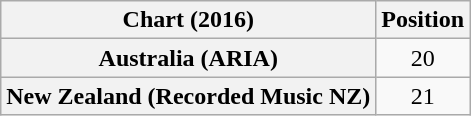<table class="wikitable sortable plainrowheaders" style="text-align:center">
<tr>
<th scope="col">Chart (2016)</th>
<th scope="col">Position</th>
</tr>
<tr>
<th scope="row">Australia (ARIA)</th>
<td>20</td>
</tr>
<tr>
<th scope="row">New Zealand (Recorded Music NZ)</th>
<td>21</td>
</tr>
</table>
